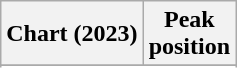<table class="wikitable sortable plainrowheaders" style="text-align:center">
<tr>
<th scope="col">Chart (2023)</th>
<th scope="col">Peak<br>position</th>
</tr>
<tr>
</tr>
<tr>
</tr>
</table>
